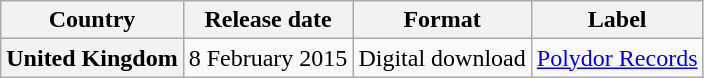<table class="wikitable plainrowheaders">
<tr>
<th scope="col">Country</th>
<th scope="col">Release date</th>
<th scope="col">Format</th>
<th scope="col">Label</th>
</tr>
<tr>
<th scope="row">United Kingdom</th>
<td>8 February 2015</td>
<td>Digital download</td>
<td><a href='#'>Polydor Records</a></td>
</tr>
</table>
